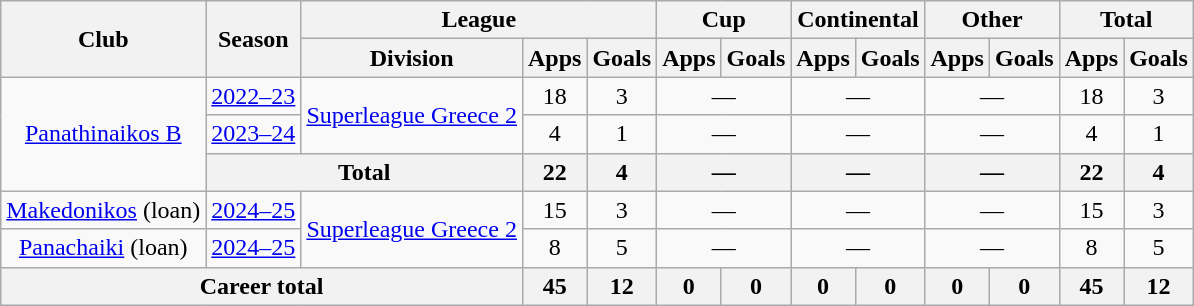<table class="wikitable" style="text-align:center">
<tr>
<th rowspan=2>Club</th>
<th rowspan=2>Season</th>
<th colspan=3>League</th>
<th colspan=2>Cup</th>
<th colspan=2>Continental</th>
<th colspan=2>Other</th>
<th colspan=2>Total</th>
</tr>
<tr>
<th>Division</th>
<th>Apps</th>
<th>Goals</th>
<th>Apps</th>
<th>Goals</th>
<th>Apps</th>
<th>Goals</th>
<th>Apps</th>
<th>Goals</th>
<th>Apps</th>
<th>Goals</th>
</tr>
<tr>
<td rowspan="3"><a href='#'>Panathinaikos B</a></td>
<td><a href='#'>2022–23</a></td>
<td rowspan="2"><a href='#'>Superleague Greece 2</a></td>
<td>18</td>
<td>3</td>
<td colspan="2">—</td>
<td colspan="2">—</td>
<td colspan="2">—</td>
<td>18</td>
<td>3</td>
</tr>
<tr>
<td><a href='#'>2023–24</a></td>
<td>4</td>
<td>1</td>
<td colspan="2">—</td>
<td colspan="2">—</td>
<td colspan="2">—</td>
<td>4</td>
<td>1</td>
</tr>
<tr>
<th colspan="2">Total</th>
<th>22</th>
<th>4</th>
<th colspan="2">—</th>
<th colspan="2">—</th>
<th colspan="2">—</th>
<th>22</th>
<th>4</th>
</tr>
<tr>
<td><a href='#'>Makedonikos</a> (loan)</td>
<td><a href='#'>2024–25</a></td>
<td rowspan="2"><a href='#'>Superleague Greece 2</a></td>
<td>15</td>
<td>3</td>
<td colspan="2">—</td>
<td colspan="2">—</td>
<td colspan="2">—</td>
<td>15</td>
<td>3</td>
</tr>
<tr>
<td><a href='#'>Panachaiki</a> (loan)</td>
<td><a href='#'>2024–25</a></td>
<td>8</td>
<td>5</td>
<td colspan="2">—</td>
<td colspan="2">—</td>
<td colspan="2">—</td>
<td>8</td>
<td>5</td>
</tr>
<tr>
<th colspan="3">Career total</th>
<th>45</th>
<th>12</th>
<th>0</th>
<th>0</th>
<th>0</th>
<th>0</th>
<th>0</th>
<th>0</th>
<th>45</th>
<th>12</th>
</tr>
</table>
